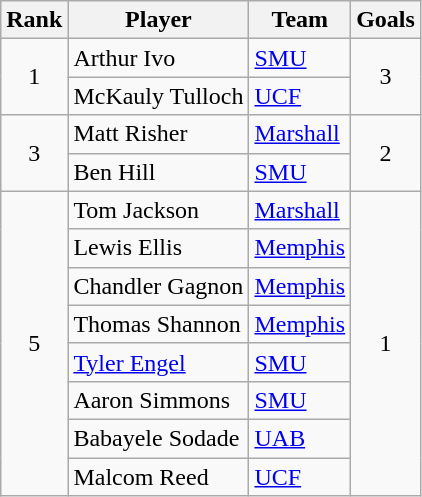<table class="wikitable" style="text-align:center">
<tr>
<th>Rank</th>
<th>Player</th>
<th>Team</th>
<th>Goals</th>
</tr>
<tr>
<td rowspan=2>1</td>
<td align=left>Arthur Ivo</td>
<td align=left><a href='#'>SMU</a></td>
<td rowspan=2>3</td>
</tr>
<tr>
<td align=left>McKauly Tulloch</td>
<td align=left><a href='#'>UCF</a></td>
</tr>
<tr>
<td rowspan=2>3</td>
<td align=left>Matt Risher</td>
<td align=left><a href='#'>Marshall</a></td>
<td rowspan=2>2</td>
</tr>
<tr>
<td align=left>Ben Hill</td>
<td align=left><a href='#'>SMU</a></td>
</tr>
<tr>
<td rowspan=8>5</td>
<td align=left>Tom Jackson</td>
<td align=left><a href='#'>Marshall</a></td>
<td rowspan=8>1</td>
</tr>
<tr>
<td align=left>Lewis Ellis</td>
<td align=left><a href='#'>Memphis</a></td>
</tr>
<tr>
<td align=left>Chandler Gagnon</td>
<td align=left><a href='#'>Memphis</a></td>
</tr>
<tr>
<td align=left>Thomas Shannon</td>
<td align=left><a href='#'>Memphis</a></td>
</tr>
<tr>
<td align=left><a href='#'>Tyler Engel</a></td>
<td align=left><a href='#'>SMU</a></td>
</tr>
<tr>
<td align=left>Aaron Simmons</td>
<td align=left><a href='#'>SMU</a></td>
</tr>
<tr>
<td align=left>Babayele Sodade</td>
<td align=left><a href='#'>UAB</a></td>
</tr>
<tr>
<td align=left>Malcom Reed</td>
<td align=left><a href='#'>UCF</a></td>
</tr>
</table>
